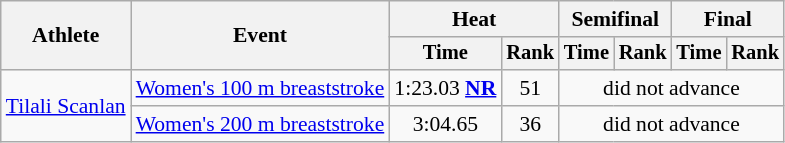<table class=wikitable style="font-size:90%">
<tr>
<th rowspan="2">Athlete</th>
<th rowspan="2">Event</th>
<th colspan="2">Heat</th>
<th colspan="2">Semifinal</th>
<th colspan="2">Final</th>
</tr>
<tr style="font-size:95%">
<th>Time</th>
<th>Rank</th>
<th>Time</th>
<th>Rank</th>
<th>Time</th>
<th>Rank</th>
</tr>
<tr align=center>
<td align=left rowspan=2><a href='#'>Tilali Scanlan</a></td>
<td align=left><a href='#'>Women's 100 m breaststroke</a></td>
<td>1:23.03 <strong><a href='#'>NR</a></strong></td>
<td>51</td>
<td colspan=4>did not advance</td>
</tr>
<tr align=center>
<td align=left><a href='#'>Women's 200 m breaststroke</a></td>
<td>3:04.65</td>
<td>36</td>
<td colspan=4>did not advance</td>
</tr>
</table>
